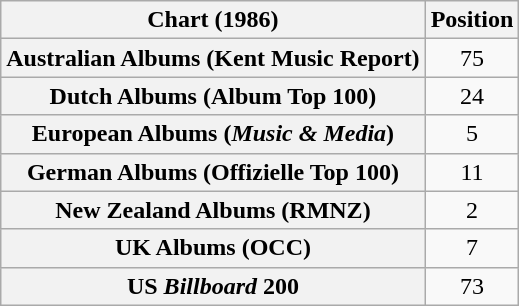<table class="wikitable sortable plainrowheaders" style="text-align:center">
<tr>
<th scope="col">Chart (1986)</th>
<th scope="col">Position</th>
</tr>
<tr>
<th scope="row">Australian Albums (Kent Music Report)</th>
<td>75</td>
</tr>
<tr>
<th scope="row">Dutch Albums (Album Top 100)</th>
<td>24</td>
</tr>
<tr>
<th scope="row">European Albums (<em>Music & Media</em>)</th>
<td>5</td>
</tr>
<tr>
<th scope="row">German Albums (Offizielle Top 100)</th>
<td>11</td>
</tr>
<tr>
<th scope="row">New Zealand Albums (RMNZ)</th>
<td>2</td>
</tr>
<tr>
<th scope="row">UK Albums (OCC)</th>
<td>7</td>
</tr>
<tr>
<th scope="row">US <em>Billboard</em> 200</th>
<td>73</td>
</tr>
</table>
